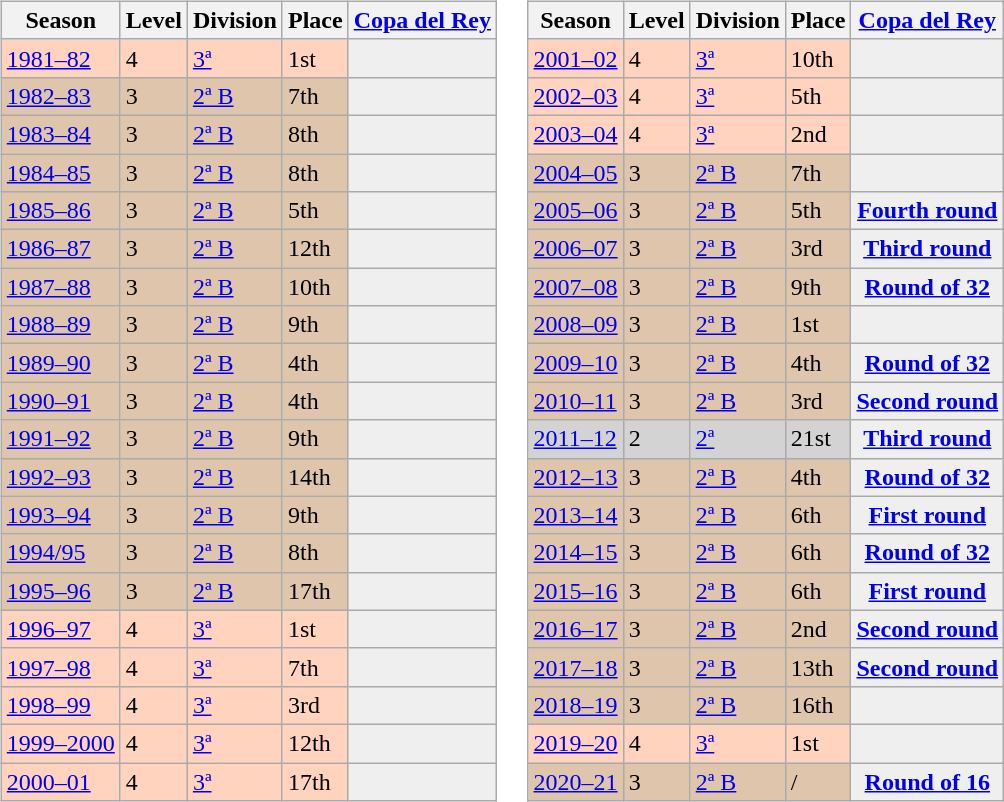<table>
<tr>
<td valign="top" width=0%><br><table class="wikitable">
<tr style="background:#f0f6fa;">
<th>Season</th>
<th>Level</th>
<th>Division</th>
<th>Place</th>
<th><a href='#'>Copa del Rey</a></th>
</tr>
<tr>
<td style="background:#FFD3BD;"><a href='#'>1981–82</a></td>
<td style="background:#FFD3BD;">4</td>
<td style="background:#FFD3BD;"><a href='#'>3ª</a></td>
<td style="background:#FFD3BD;">1st</td>
<th style="background:#efefef;"></th>
</tr>
<tr>
<td style="background:#DEC5AB;"><a href='#'>1982–83</a></td>
<td style="background:#DEC5AB;">3</td>
<td style="background:#DEC5AB;"><a href='#'>2ª B</a></td>
<td style="background:#DEC5AB;">7th</td>
<th style="background:#efefef;"></th>
</tr>
<tr>
<td style="background:#DEC5AB;"><a href='#'>1983–84</a></td>
<td style="background:#DEC5AB;">3</td>
<td style="background:#DEC5AB;"><a href='#'>2ª B</a></td>
<td style="background:#DEC5AB;">8th</td>
<th style="background:#efefef;"></th>
</tr>
<tr>
<td style="background:#DEC5AB;"><a href='#'>1984–85</a></td>
<td style="background:#DEC5AB;">3</td>
<td style="background:#DEC5AB;"><a href='#'>2ª B</a></td>
<td style="background:#DEC5AB;">8th</td>
<th style="background:#efefef;"></th>
</tr>
<tr>
<td style="background:#DEC5AB;"><a href='#'>1985–86</a></td>
<td style="background:#DEC5AB;">3</td>
<td style="background:#DEC5AB;"><a href='#'>2ª B</a></td>
<td style="background:#DEC5AB;">5th</td>
<th style="background:#efefef;"></th>
</tr>
<tr>
<td style="background:#DEC5AB;"><a href='#'>1986–87</a></td>
<td style="background:#DEC5AB;">3</td>
<td style="background:#DEC5AB;"><a href='#'>2ª B</a></td>
<td style="background:#DEC5AB;">12th</td>
<th style="background:#efefef;"></th>
</tr>
<tr>
<td style="background:#DEC5AB;"><a href='#'>1987–88</a></td>
<td style="background:#DEC5AB;">3</td>
<td style="background:#DEC5AB;"><a href='#'>2ª B</a></td>
<td style="background:#DEC5AB;">10th</td>
<th style="background:#efefef;"></th>
</tr>
<tr>
<td style="background:#DEC5AB;"><a href='#'>1988–89</a></td>
<td style="background:#DEC5AB;">3</td>
<td style="background:#DEC5AB;"><a href='#'>2ª B</a></td>
<td style="background:#DEC5AB;">9th</td>
<th style="background:#efefef;"></th>
</tr>
<tr>
<td style="background:#DEC5AB;"><a href='#'>1989–90</a></td>
<td style="background:#DEC5AB;">3</td>
<td style="background:#DEC5AB;"><a href='#'>2ª B</a></td>
<td style="background:#DEC5AB;">4th</td>
<th style="background:#efefef;"></th>
</tr>
<tr>
<td style="background:#DEC5AB;"><a href='#'>1990–91</a></td>
<td style="background:#DEC5AB;">3</td>
<td style="background:#DEC5AB;"><a href='#'>2ª B</a></td>
<td style="background:#DEC5AB;">4th</td>
<th style="background:#efefef;"></th>
</tr>
<tr>
<td style="background:#DEC5AB;"><a href='#'>1991–92</a></td>
<td style="background:#DEC5AB;">3</td>
<td style="background:#DEC5AB;"><a href='#'>2ª B</a></td>
<td style="background:#DEC5AB;">9th</td>
<th style="background:#efefef;"></th>
</tr>
<tr>
<td style="background:#DEC5AB;"><a href='#'>1992–93</a></td>
<td style="background:#DEC5AB;">3</td>
<td style="background:#DEC5AB;"><a href='#'>2ª B</a></td>
<td style="background:#DEC5AB;">14th</td>
<th style="background:#efefef;"></th>
</tr>
<tr>
<td style="background:#DEC5AB;"><a href='#'>1993–94</a></td>
<td style="background:#DEC5AB;">3</td>
<td style="background:#DEC5AB;"><a href='#'>2ª B</a></td>
<td style="background:#DEC5AB;">9th</td>
<th style="background:#efefef;"></th>
</tr>
<tr>
<td style="background:#DEC5AB;"><a href='#'>1994/95</a></td>
<td style="background:#DEC5AB;">3</td>
<td style="background:#DEC5AB;"><a href='#'>2ª B</a></td>
<td style="background:#DEC5AB;">8th</td>
<th style="background:#efefef;"></th>
</tr>
<tr>
<td style="background:#DEC5AB;"><a href='#'>1995–96</a></td>
<td style="background:#DEC5AB;">3</td>
<td style="background:#DEC5AB;"><a href='#'>2ª B</a></td>
<td style="background:#DEC5AB;">17th</td>
<th style="background:#efefef;"></th>
</tr>
<tr>
<td style="background:#FFD3BD;"><a href='#'>1996–97</a></td>
<td style="background:#FFD3BD;">4</td>
<td style="background:#FFD3BD;"><a href='#'>3ª</a></td>
<td style="background:#FFD3BD;">1st</td>
<th style="background:#efefef;"></th>
</tr>
<tr>
<td style="background:#FFD3BD;"><a href='#'>1997–98</a></td>
<td style="background:#FFD3BD;">4</td>
<td style="background:#FFD3BD;"><a href='#'>3ª</a></td>
<td style="background:#FFD3BD;">7th</td>
<th style="background:#efefef;"></th>
</tr>
<tr>
<td style="background:#FFD3BD;"><a href='#'>1998–99</a></td>
<td style="background:#FFD3BD;">4</td>
<td style="background:#FFD3BD;"><a href='#'>3ª</a></td>
<td style="background:#FFD3BD;">3rd</td>
<th style="background:#efefef;"></th>
</tr>
<tr>
<td style="background:#FFD3BD;"><a href='#'>1999–2000</a></td>
<td style="background:#FFD3BD;">4</td>
<td style="background:#FFD3BD;"><a href='#'>3ª</a></td>
<td style="background:#FFD3BD;">12th</td>
<th style="background:#efefef;"></th>
</tr>
<tr>
<td style="background:#FFD3BD;"><a href='#'>2000–01</a></td>
<td style="background:#FFD3BD;">4</td>
<td style="background:#FFD3BD;"><a href='#'>3ª</a></td>
<td style="background:#FFD3BD;">17th</td>
<th style="background:#efefef;"></th>
</tr>
</table>
</td>
<td valign="top" width=0%><br><table class="wikitable">
<tr style="background:#f0f6fa;">
<th>Season</th>
<th>Level</th>
<th>Division</th>
<th>Place</th>
<th><a href='#'>Copa del Rey</a></th>
</tr>
<tr>
<td style="background:#FFD3BD;"><a href='#'>2001–02</a></td>
<td style="background:#FFD3BD;">4</td>
<td style="background:#FFD3BD;"><a href='#'>3ª</a></td>
<td style="background:#FFD3BD;">10th</td>
<th style="background:#efefef;"></th>
</tr>
<tr>
<td style="background:#FFD3BD;"><a href='#'>2002–03</a></td>
<td style="background:#FFD3BD;">4</td>
<td style="background:#FFD3BD;"><a href='#'>3ª</a></td>
<td style="background:#FFD3BD;">5th</td>
<th style="background:#efefef;"></th>
</tr>
<tr>
<td style="background:#FFD3BD;"><a href='#'>2003–04</a></td>
<td style="background:#FFD3BD;">4</td>
<td style="background:#FFD3BD;"><a href='#'>3ª</a></td>
<td style="background:#FFD3BD;">2nd</td>
<th style="background:#efefef;"></th>
</tr>
<tr>
<td style="background:#DEC5AB;"><a href='#'>2004–05</a></td>
<td style="background:#DEC5AB;">3</td>
<td style="background:#DEC5AB;"><a href='#'>2ª B</a></td>
<td style="background:#DEC5AB;">7th</td>
<th style="background:#efefef;"></th>
</tr>
<tr>
<td style="background:#DEC5AB;"><a href='#'>2005–06</a></td>
<td style="background:#DEC5AB;">3</td>
<td style="background:#DEC5AB;"><a href='#'>2ª B</a></td>
<td style="background:#DEC5AB;">5th</td>
<th style="background:#efefef;"><a href='#'>Fourth round</a></th>
</tr>
<tr>
<td style="background:#DEC5AB;"><a href='#'>2006–07</a></td>
<td style="background:#DEC5AB;">3</td>
<td style="background:#DEC5AB;"><a href='#'>2ª B</a></td>
<td style="background:#DEC5AB;">3rd</td>
<th style="background:#efefef;"><a href='#'>Third round</a></th>
</tr>
<tr>
<td style="background:#DEC5AB;"><a href='#'>2007–08</a></td>
<td style="background:#DEC5AB;">3</td>
<td style="background:#DEC5AB;"><a href='#'>2ª B</a></td>
<td style="background:#DEC5AB;">9th</td>
<th style="background:#efefef;"><a href='#'>Round of 32</a></th>
</tr>
<tr>
<td style="background:#DEC5AB;"><a href='#'>2008–09</a></td>
<td style="background:#DEC5AB;">3</td>
<td style="background:#DEC5AB;"><a href='#'>2ª B</a></td>
<td style="background:#DEC5AB;">1st</td>
<th style="background:#efefef;"></th>
</tr>
<tr>
<td style="background:#DEC5AB;"><a href='#'>2009–10</a></td>
<td style="background:#DEC5AB;">3</td>
<td style="background:#DEC5AB;"><a href='#'>2ª B</a></td>
<td style="background:#DEC5AB;">4th</td>
<th style="background:#efefef;"><a href='#'>Round of 32</a></th>
</tr>
<tr>
<td style="background:#DEC5AB;"><a href='#'>2010–11</a></td>
<td style="background:#DEC5AB;">3</td>
<td style="background:#DEC5AB;"><a href='#'>2ª B</a></td>
<td style="background:#DEC5AB;">3rd</td>
<th style="background:#efefef;"><a href='#'>Second round</a></th>
</tr>
<tr>
<td style="background:#D3D3D3;"><a href='#'>2011–12</a></td>
<td style="background:#D3D3D3;">2</td>
<td style="background:#D3D3D3;"><a href='#'>2ª</a></td>
<td style="background:#D3D3D3;">21st</td>
<th style="background:#efefef;"><a href='#'>Third round</a></th>
</tr>
<tr>
<td style="background:#DEC5AB;"><a href='#'>2012–13</a></td>
<td style="background:#DEC5AB;">3</td>
<td style="background:#DEC5AB;"><a href='#'>2ª B</a></td>
<td style="background:#DEC5AB;">4th</td>
<th style="background:#efefef;"><a href='#'>Round of 32</a></th>
</tr>
<tr>
<td style="background:#DEC5AB;"><a href='#'>2013–14</a></td>
<td style="background:#DEC5AB;">3</td>
<td style="background:#DEC5AB;"><a href='#'>2ª B</a></td>
<td style="background:#DEC5AB;">6th</td>
<th style="background:#efefef;"><a href='#'>First round</a></th>
</tr>
<tr>
<td style="background:#DEC5AB;"><a href='#'>2014–15</a></td>
<td style="background:#DEC5AB;">3</td>
<td style="background:#DEC5AB;"><a href='#'>2ª B</a></td>
<td style="background:#DEC5AB;">6th</td>
<th style="background:#efefef;"><a href='#'>Round of 32</a></th>
</tr>
<tr>
<td style="background:#DEC5AB;"><a href='#'>2015–16</a></td>
<td style="background:#DEC5AB;">3</td>
<td style="background:#DEC5AB;"><a href='#'>2ª B</a></td>
<td style="background:#DEC5AB;">6th</td>
<th style="background:#efefef;"><a href='#'>First round</a></th>
</tr>
<tr>
<td style="background:#DEC5AB;"><a href='#'>2016–17</a></td>
<td style="background:#DEC5AB;">3</td>
<td style="background:#DEC5AB;"><a href='#'>2ª B</a></td>
<td style="background:#DEC5AB;">2nd</td>
<th style="background:#efefef;"><a href='#'>Second round</a></th>
</tr>
<tr>
<td style="background:#DEC5AB;"><a href='#'>2017–18</a></td>
<td style="background:#DEC5AB;">3</td>
<td style="background:#DEC5AB;"><a href='#'>2ª B</a></td>
<td style="background:#DEC5AB;">13th</td>
<th style="background:#efefef;"><a href='#'>Second round</a></th>
</tr>
<tr>
<td style="background:#DEC5AB;"><a href='#'>2018–19</a></td>
<td style="background:#DEC5AB;">3</td>
<td style="background:#DEC5AB;"><a href='#'>2ª B</a></td>
<td style="background:#DEC5AB;">16th</td>
<th style="background:#efefef;"></th>
</tr>
<tr>
<td style="background:#FFD3BD;"><a href='#'>2019–20</a></td>
<td style="background:#FFD3BD;">4</td>
<td style="background:#FFD3BD;"><a href='#'>3ª</a></td>
<td style="background:#FFD3BD;">1st</td>
<th style="background:#efefef;"></th>
</tr>
<tr>
<td style="background:#DEC5AB;"><a href='#'>2020–21</a></td>
<td style="background:#DEC5AB;">3</td>
<td style="background:#DEC5AB;"><a href='#'>2ª B</a></td>
<td style="background:#DEC5AB;"> / </td>
<th style="background:#efefef;"><a href='#'>Round of 16</a></th>
</tr>
</table>
</td>
</tr>
</table>
